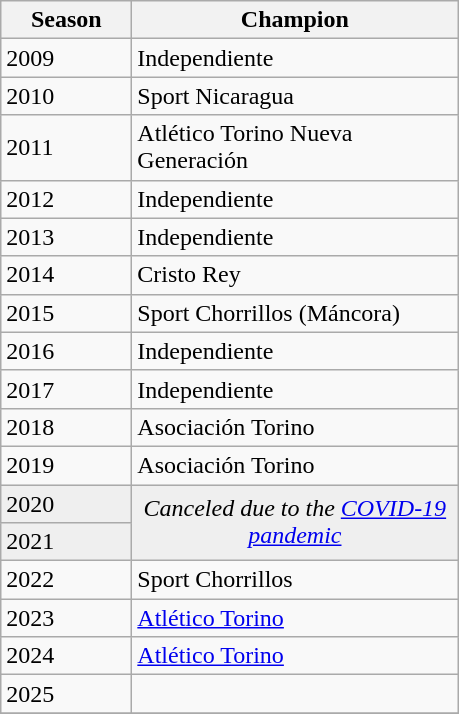<table class="wikitable sortable">
<tr>
<th width=80px>Season</th>
<th width=210px>Champion</th>
</tr>
<tr>
<td>2009</td>
<td>Independiente</td>
</tr>
<tr>
<td>2010</td>
<td>Sport Nicaragua</td>
</tr>
<tr>
<td>2011</td>
<td>Atlético Torino Nueva Generación</td>
</tr>
<tr>
<td>2012</td>
<td>Independiente</td>
</tr>
<tr>
<td>2013</td>
<td>Independiente</td>
</tr>
<tr>
<td>2014</td>
<td>Cristo Rey</td>
</tr>
<tr>
<td>2015</td>
<td>Sport Chorrillos (Máncora)</td>
</tr>
<tr>
<td>2016</td>
<td>Independiente</td>
</tr>
<tr>
<td>2017</td>
<td>Independiente</td>
</tr>
<tr>
<td>2018</td>
<td>Asociación Torino</td>
</tr>
<tr>
<td>2019</td>
<td>Asociación Torino</td>
</tr>
<tr bgcolor=#efefef>
<td>2020</td>
<td rowspan=2 colspan="1" align=center><em>Canceled due to the <a href='#'>COVID-19 pandemic</a></em></td>
</tr>
<tr bgcolor=#efefef>
<td>2021</td>
</tr>
<tr>
<td>2022</td>
<td>Sport Chorrillos</td>
</tr>
<tr>
<td>2023</td>
<td><a href='#'>Atlético Torino</a></td>
</tr>
<tr>
<td>2024</td>
<td><a href='#'>Atlético Torino</a></td>
</tr>
<tr>
<td>2025</td>
<td></td>
</tr>
<tr>
</tr>
</table>
